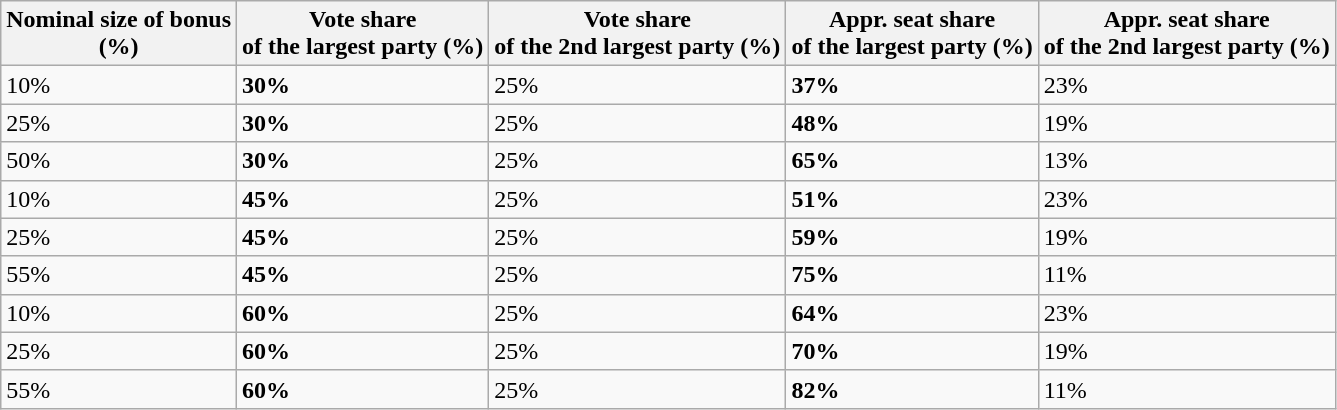<table class="wikitable">
<tr>
<th>Nominal size of bonus<br>(%)</th>
<th>Vote share<br>of the largest party
(%)</th>
<th>Vote share<br>of the 2nd largest party
(%)</th>
<th>Appr. seat share<br>of the largest party
(%)</th>
<th>Appr. seat share<br>of the 2nd largest party
(%)</th>
</tr>
<tr>
<td>10%</td>
<td><strong>30%</strong></td>
<td>25%</td>
<td><strong>37%</strong></td>
<td>23%</td>
</tr>
<tr>
<td>25%</td>
<td><strong>30%</strong></td>
<td>25%</td>
<td><strong>48%</strong></td>
<td>19%</td>
</tr>
<tr>
<td>50%</td>
<td><strong>30%</strong></td>
<td>25%</td>
<td><strong>65%</strong></td>
<td>13%</td>
</tr>
<tr>
<td>10%</td>
<td><strong>45%</strong></td>
<td>25%</td>
<td><strong>51%</strong></td>
<td>23%</td>
</tr>
<tr>
<td>25%</td>
<td><strong>45%</strong></td>
<td>25%</td>
<td><strong>59%</strong></td>
<td>19%</td>
</tr>
<tr>
<td>55%</td>
<td><strong>45%</strong></td>
<td>25%</td>
<td><strong>75%</strong></td>
<td>11%</td>
</tr>
<tr>
<td>10%</td>
<td><strong>60%</strong></td>
<td>25%</td>
<td><strong>64%</strong></td>
<td>23%</td>
</tr>
<tr>
<td>25%</td>
<td><strong>60%</strong></td>
<td>25%</td>
<td><strong>70%</strong></td>
<td>19%</td>
</tr>
<tr>
<td>55%</td>
<td><strong>60%</strong></td>
<td>25%</td>
<td><strong>82%</strong></td>
<td>11%</td>
</tr>
</table>
